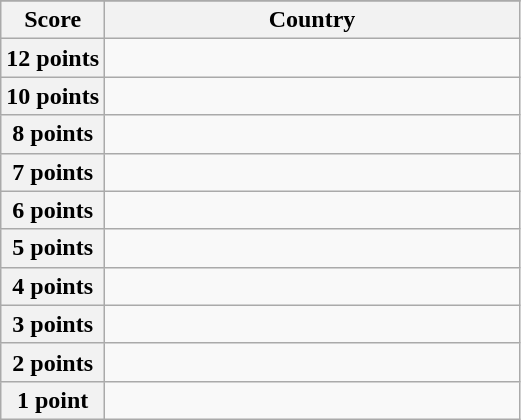<table class="wikitable">
<tr>
</tr>
<tr>
<th scope="col" width="20%">Score</th>
<th scope="col">Country</th>
</tr>
<tr>
<th scope="row">12 points</th>
<td></td>
</tr>
<tr>
<th scope="row">10 points</th>
<td></td>
</tr>
<tr>
<th scope="row">8 points</th>
<td></td>
</tr>
<tr>
<th scope="row">7 points</th>
<td></td>
</tr>
<tr>
<th scope="row">6 points</th>
<td></td>
</tr>
<tr>
<th scope="row">5 points</th>
<td></td>
</tr>
<tr>
<th scope="row">4 points</th>
<td></td>
</tr>
<tr>
<th scope="row">3 points</th>
<td></td>
</tr>
<tr>
<th scope="row">2 points</th>
<td></td>
</tr>
<tr>
<th scope="row">1 point</th>
<td></td>
</tr>
</table>
